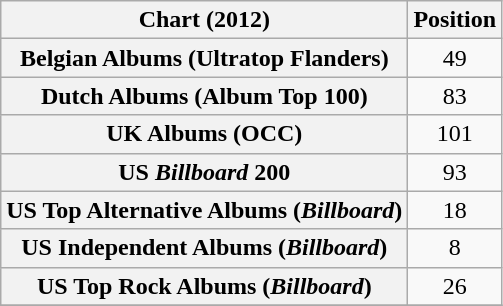<table class="wikitable sortable plainrowheaders" style="text-align:center">
<tr>
<th scope="col">Chart (2012)</th>
<th scope="col">Position</th>
</tr>
<tr>
<th scope="row">Belgian Albums (Ultratop Flanders)</th>
<td>49</td>
</tr>
<tr>
<th scope="row">Dutch Albums (Album Top 100)</th>
<td>83</td>
</tr>
<tr>
<th scope="row">UK Albums (OCC)</th>
<td>101</td>
</tr>
<tr>
<th scope="row">US <em>Billboard</em> 200</th>
<td>93</td>
</tr>
<tr>
<th scope="row">US Top Alternative Albums (<em>Billboard</em>)</th>
<td>18</td>
</tr>
<tr>
<th scope="row">US Independent Albums (<em>Billboard</em>)</th>
<td>8</td>
</tr>
<tr>
<th scope="row">US Top Rock Albums (<em>Billboard</em>)</th>
<td>26</td>
</tr>
<tr>
</tr>
</table>
